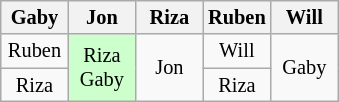<table class="wikitable" style="font-size:85%; text-align:center">
<tr>
<th style="width: 20%;">Gaby</th>
<th style="width: 20%;">Jon</th>
<th style="width: 20%;">Riza</th>
<th style="width: 20%;">Ruben</th>
<th style="width: 20%;">Will</th>
</tr>
<tr>
<td>Ruben</td>
<td style=" background:#CCFFCC; text-align:center;" rowspan="2">Riza<br>Gaby</td>
<td rowspan="2">Jon</td>
<td>Will</td>
<td rowspan="2">Gaby</td>
</tr>
<tr>
<td>Riza</td>
<td>Riza</td>
</tr>
</table>
